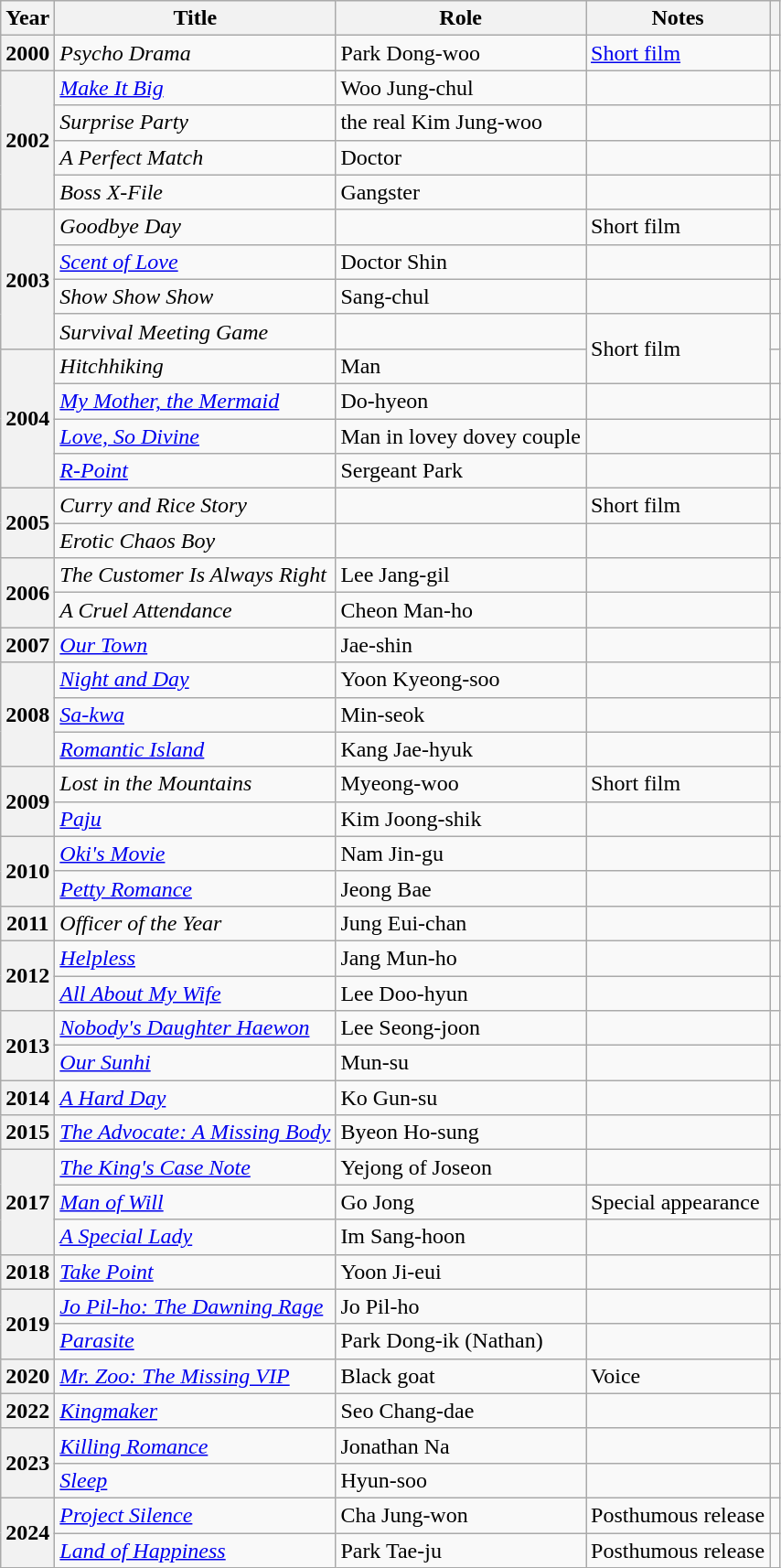<table class="wikitable plainrowheaders sortable">
<tr>
<th scope="col">Year</th>
<th scope="col">Title</th>
<th scope="col">Role</th>
<th scope="col">Notes</th>
<th scope="col" class="unsortable"></th>
</tr>
<tr>
<th scope="row">2000</th>
<td><em>Psycho Drama</em></td>
<td>Park Dong-woo</td>
<td><a href='#'>Short film</a></td>
<td style="text-align:center"></td>
</tr>
<tr>
<th scope="row" rowspan="4">2002</th>
<td><em><a href='#'>Make It Big</a></em></td>
<td>Woo Jung-chul</td>
<td></td>
<td style="text-align:center"></td>
</tr>
<tr>
<td><em>Surprise Party</em></td>
<td>the real Kim Jung-woo</td>
<td></td>
<td style="text-align:center"></td>
</tr>
<tr>
<td><em>A Perfect Match</em></td>
<td>Doctor</td>
<td></td>
<td style="text-align:center"></td>
</tr>
<tr>
<td><em>Boss X-File</em></td>
<td>Gangster</td>
<td></td>
<td style="text-align:center"></td>
</tr>
<tr>
<th scope="row" rowspan="4">2003</th>
<td><em>Goodbye Day</em></td>
<td></td>
<td>Short film</td>
<td style="text-align:center"></td>
</tr>
<tr>
<td><em><a href='#'>Scent of Love</a></em></td>
<td>Doctor Shin</td>
<td></td>
<td style="text-align:center"></td>
</tr>
<tr>
<td><em>Show Show Show</em></td>
<td>Sang-chul</td>
<td></td>
<td style="text-align:center"></td>
</tr>
<tr>
<td><em>Survival Meeting Game</em></td>
<td></td>
<td rowspan="2">Short film</td>
<td style="text-align:center"></td>
</tr>
<tr>
<th scope="row" rowspan="4">2004</th>
<td><em>Hitchhiking</em></td>
<td>Man</td>
<td style="text-align:center"></td>
</tr>
<tr>
<td><em><a href='#'>My Mother, the Mermaid</a></em></td>
<td>Do-hyeon</td>
<td></td>
<td style="text-align:center"></td>
</tr>
<tr>
<td><em><a href='#'>Love, So Divine</a></em></td>
<td>Man in lovey dovey couple</td>
<td></td>
<td style="text-align:center"></td>
</tr>
<tr>
<td><em><a href='#'>R-Point</a></em></td>
<td>Sergeant Park</td>
<td></td>
<td style="text-align:center"></td>
</tr>
<tr>
<th scope="row" rowspan="2">2005</th>
<td><em>Curry and Rice Story</em></td>
<td></td>
<td>Short film</td>
<td style="text-align:center"></td>
</tr>
<tr>
<td><em>Erotic Chaos Boy</em></td>
<td></td>
<td></td>
<td style="text-align:center"></td>
</tr>
<tr>
<th scope="row" rowspan="2">2006</th>
<td><em>The Customer Is Always Right</em></td>
<td>Lee Jang-gil</td>
<td></td>
<td style="text-align:center"></td>
</tr>
<tr>
<td><em>A Cruel Attendance</em></td>
<td>Cheon Man-ho</td>
<td></td>
<td style="text-align:center"></td>
</tr>
<tr>
<th scope="row">2007</th>
<td><em><a href='#'>Our Town</a></em></td>
<td>Jae-shin</td>
<td></td>
<td style="text-align:center"></td>
</tr>
<tr>
<th scope="row" rowspan="3">2008</th>
<td><em><a href='#'>Night and Day</a></em></td>
<td>Yoon Kyeong-soo</td>
<td></td>
<td style="text-align:center"></td>
</tr>
<tr>
<td><em><a href='#'>Sa-kwa</a></em></td>
<td>Min-seok</td>
<td></td>
<td style="text-align:center"></td>
</tr>
<tr>
<td><em><a href='#'>Romantic Island</a></em></td>
<td>Kang Jae-hyuk</td>
<td></td>
<td style="text-align:center"></td>
</tr>
<tr>
<th scope="row" rowspan="2">2009</th>
<td><em>Lost in the Mountains</em></td>
<td>Myeong-woo</td>
<td>Short film</td>
<td style="text-align:center"></td>
</tr>
<tr>
<td><em><a href='#'>Paju</a></em></td>
<td>Kim Joong-shik</td>
<td></td>
<td style="text-align:center"></td>
</tr>
<tr>
<th scope="row" rowspan="2">2010</th>
<td><em><a href='#'>Oki's Movie</a></em></td>
<td>Nam Jin-gu</td>
<td></td>
<td style="text-align:center"></td>
</tr>
<tr>
<td><em><a href='#'>Petty Romance</a></em></td>
<td>Jeong Bae</td>
<td></td>
<td style="text-align:center"></td>
</tr>
<tr>
<th scope="row">2011</th>
<td><em>Officer of the Year</em></td>
<td>Jung Eui-chan</td>
<td></td>
<td style="text-align:center"></td>
</tr>
<tr>
<th scope="row" rowspan="2">2012</th>
<td><em><a href='#'>Helpless</a></em></td>
<td>Jang Mun-ho</td>
<td></td>
<td style="text-align:center"></td>
</tr>
<tr>
<td><em><a href='#'>All About My Wife</a></em></td>
<td>Lee Doo-hyun</td>
<td></td>
<td style="text-align:center"></td>
</tr>
<tr>
<th scope="row" rowspan="2">2013</th>
<td><em><a href='#'>Nobody's Daughter Haewon</a></em></td>
<td>Lee Seong-joon</td>
<td></td>
<td style="text-align:center"></td>
</tr>
<tr>
<td><em><a href='#'>Our Sunhi</a></em></td>
<td>Mun-su</td>
<td></td>
<td style="text-align:center"></td>
</tr>
<tr>
<th scope="row">2014</th>
<td><em><a href='#'>A Hard Day</a></em></td>
<td>Ko Gun-su</td>
<td></td>
<td style="text-align:center"></td>
</tr>
<tr>
<th scope="row">2015</th>
<td><em><a href='#'>The Advocate: A Missing Body</a></em></td>
<td>Byeon Ho-sung</td>
<td></td>
<td style="text-align:center"></td>
</tr>
<tr>
<th scope="row" rowspan="3">2017</th>
<td><em><a href='#'>The King's Case Note</a></em></td>
<td>Yejong of Joseon</td>
<td></td>
<td style="text-align:center"></td>
</tr>
<tr>
<td><em><a href='#'>Man of Will</a></em></td>
<td>Go Jong</td>
<td>Special appearance</td>
<td style="text-align:center"></td>
</tr>
<tr>
<td><em><a href='#'>A Special Lady</a></em></td>
<td>Im Sang-hoon</td>
<td></td>
<td style="text-align:center"></td>
</tr>
<tr>
<th scope="row">2018</th>
<td><em><a href='#'>Take Point</a></em></td>
<td>Yoon Ji-eui</td>
<td></td>
<td style="text-align:center"></td>
</tr>
<tr>
<th scope="row" rowspan="2">2019</th>
<td><em><a href='#'>Jo Pil-ho: The Dawning Rage</a></em></td>
<td>Jo Pil-ho</td>
<td></td>
<td style="text-align:center"></td>
</tr>
<tr>
<td><em><a href='#'>Parasite</a></em></td>
<td>Park Dong-ik (Nathan)</td>
<td></td>
<td style="text-align:center"></td>
</tr>
<tr>
<th scope="row">2020</th>
<td><em><a href='#'>Mr. Zoo: The Missing VIP</a></em></td>
<td>Black goat</td>
<td>Voice</td>
<td style="text-align:center"></td>
</tr>
<tr>
<th scope="row">2022</th>
<td><em><a href='#'>Kingmaker</a></em></td>
<td>Seo Chang-dae</td>
<td></td>
<td style="text-align:center"></td>
</tr>
<tr>
<th scope="row" rowspan="2">2023</th>
<td><em><a href='#'>Killing Romance</a></em></td>
<td>Jonathan Na</td>
<td></td>
<td style="text-align:center"></td>
</tr>
<tr>
<td><em><a href='#'>Sleep</a></em></td>
<td>Hyun-soo</td>
<td></td>
<td style="text-align:center"></td>
</tr>
<tr>
<th scope="row" rowspan="2">2024</th>
<td><em><a href='#'>Project Silence</a></em></td>
<td>Cha Jung-won</td>
<td>Posthumous release</td>
<td style="text-align:center"></td>
</tr>
<tr>
<td><em><a href='#'>Land of Happiness</a></em></td>
<td>Park Tae-ju</td>
<td>Posthumous release</td>
<td style="text-align:center"></td>
</tr>
</table>
